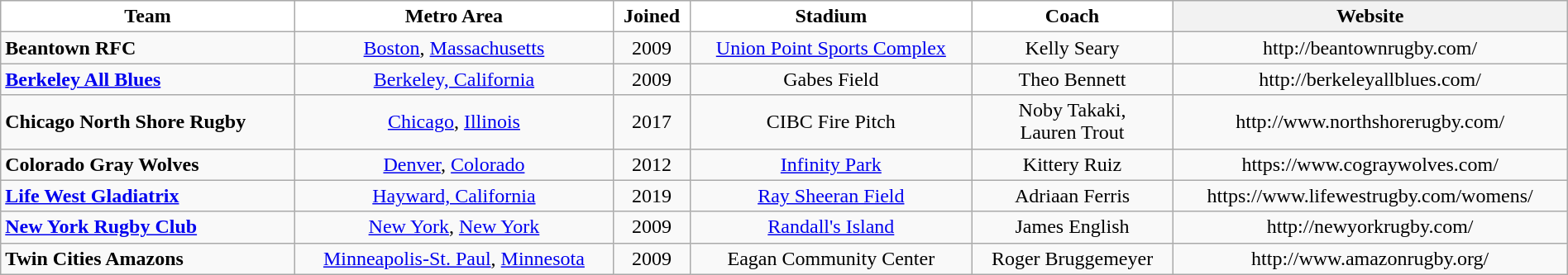<table class="wikitable" style="width:100%">
<tr>
<th style=background:white scope="col">Team</th>
<th style=background:white scope="col">Metro Area</th>
<th style=background:white scope="col">Joined</th>
<th style=background:white scope="col">Stadium</th>
<th style=background:white scope="col">Coach</th>
<th>Website</th>
</tr>
<tr>
<td><strong>Beantown RFC</strong></td>
<td align=center><a href='#'>Boston</a>, <a href='#'>Massachusetts</a></td>
<td align=center>2009</td>
<td align=center><a href='#'>Union Point Sports Complex</a></td>
<td align=center>Kelly Seary</td>
<td align=center>http://beantownrugby.com/</td>
</tr>
<tr>
<td><strong><a href='#'>Berkeley All Blues</a></strong></td>
<td align=center><a href='#'>Berkeley, California</a></td>
<td align=center>2009</td>
<td align=center>Gabes Field</td>
<td align=center>Theo Bennett</td>
<td align=center>http://berkeleyallblues.com/</td>
</tr>
<tr>
<td><strong>Chicago North Shore Rugby</strong></td>
<td align=center><a href='#'>Chicago</a>, <a href='#'>Illinois</a></td>
<td align=center>2017</td>
<td align=center>CIBC Fire Pitch</td>
<td align=center>Noby Takaki,<br>Lauren Trout</td>
<td align=center>http://www.northshorerugby.com/</td>
</tr>
<tr>
<td><strong>Colorado Gray Wolves</strong></td>
<td align="center"><a href='#'>Denver</a>, <a href='#'>Colorado</a></td>
<td align="center">2012</td>
<td align="center"><a href='#'>Infinity Park</a></td>
<td align="center">Kittery Ruiz</td>
<td align="center">https://www.cograywolves.com/</td>
</tr>
<tr>
<td><strong><a href='#'>Life West Gladiatrix</a></strong></td>
<td align=center><a href='#'>Hayward, California</a></td>
<td align=center>2019</td>
<td align=center><a href='#'>Ray Sheeran Field</a></td>
<td align=center>Adriaan Ferris</td>
<td align=center>https://www.lifewestrugby.com/womens/</td>
</tr>
<tr>
<td><strong><a href='#'>New York Rugby Club</a></strong></td>
<td align=center><a href='#'>New York</a>, <a href='#'>New York</a></td>
<td align=center>2009</td>
<td align=center><a href='#'>Randall's Island</a></td>
<td align=center>James English</td>
<td align=center>http://newyorkrugby.com/</td>
</tr>
<tr>
<td><strong>Twin Cities Amazons</strong></td>
<td align=center><a href='#'>Minneapolis-St. Paul</a>, <a href='#'>Minnesota</a></td>
<td align=center>2009</td>
<td align=center>Eagan Community Center</td>
<td align=center>Roger Bruggemeyer</td>
<td align=center>http://www.amazonrugby.org/</td>
</tr>
</table>
